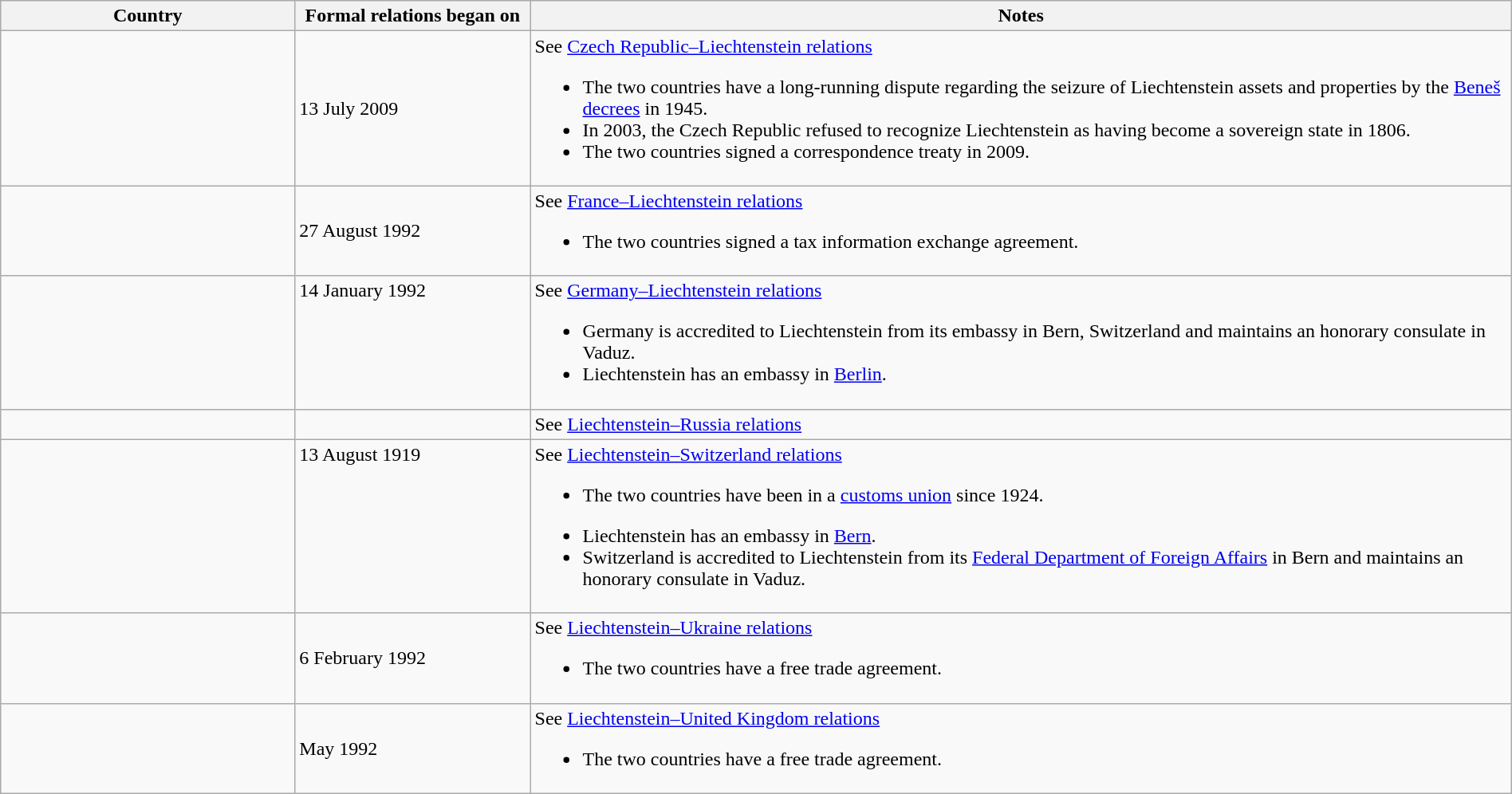<table class="wikitable sortable" style="width:100%; margin:auto;">
<tr>
<th style="width:15%;">Country</th>
<th style="width:12%;">Formal relations began on</th>
<th style="width:50%;">Notes</th>
</tr>
<tr>
<td></td>
<td>13 July 2009</td>
<td>See <a href='#'>Czech Republic–Liechtenstein relations</a><br><ul><li>The two countries have a long-running dispute regarding the seizure of Liechtenstein assets and properties by the <a href='#'>Beneš decrees</a> in 1945.</li><li>In 2003, the Czech Republic refused to recognize Liechtenstein as having become a sovereign state in 1806.</li><li>The two countries signed a correspondence treaty in 2009.</li></ul></td>
</tr>
<tr>
<td></td>
<td>27 August 1992</td>
<td>See <a href='#'>France–Liechtenstein relations</a><br><ul><li>The two countries signed a tax information exchange agreement.</li></ul></td>
</tr>
<tr valign="top">
<td></td>
<td>14 January 1992</td>
<td>See <a href='#'>Germany–Liechtenstein relations</a><br><ul><li>Germany is accredited to Liechtenstein from its embassy in Bern, Switzerland and maintains an honorary consulate in Vaduz.</li><li>Liechtenstein has an embassy in <a href='#'>Berlin</a>.</li></ul></td>
</tr>
<tr>
<td></td>
<td></td>
<td>See <a href='#'>Liechtenstein–Russia relations</a></td>
</tr>
<tr valign="top">
<td></td>
<td>13 August 1919</td>
<td>See <a href='#'>Liechtenstein–Switzerland relations</a><br><ul><li>The two countries have been in a <a href='#'>customs union</a> since 1924.</li></ul><ul><li>Liechtenstein has an embassy in <a href='#'>Bern</a>.</li><li>Switzerland is accredited to Liechtenstein from its <a href='#'>Federal Department of Foreign Affairs</a> in Bern and maintains an honorary consulate in Vaduz.</li></ul></td>
</tr>
<tr>
<td></td>
<td>6 February 1992</td>
<td>See <a href='#'>Liechtenstein–Ukraine relations</a><br><ul><li>The two countries have a free trade agreement.</li></ul></td>
</tr>
<tr>
<td></td>
<td>May 1992</td>
<td>See <a href='#'>Liechtenstein–United Kingdom relations</a><br><ul><li>The two countries have a free trade agreement.</li></ul></td>
</tr>
</table>
